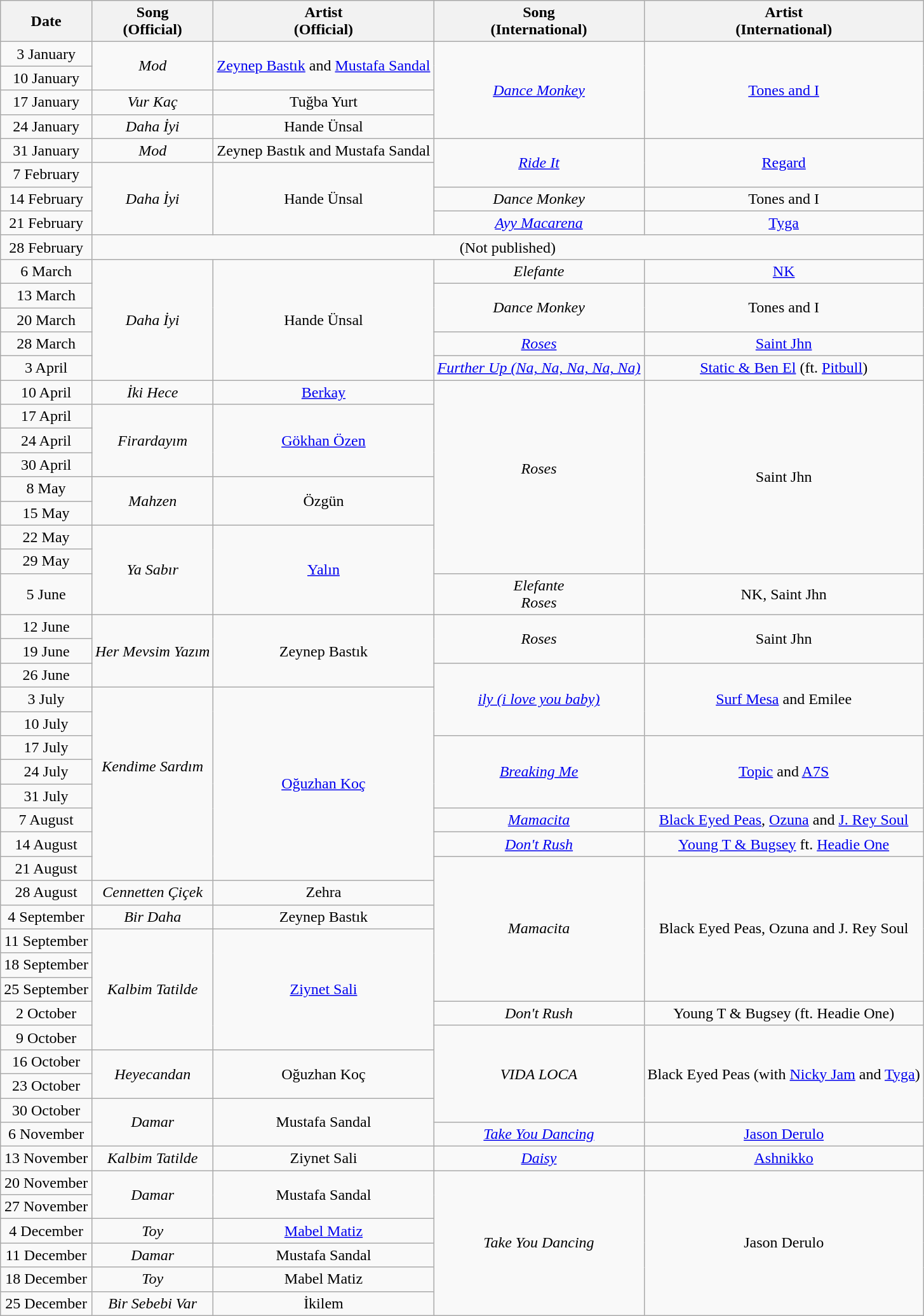<table class="wikitable" style="text-align: center">
<tr>
<th>Date</th>
<th>Song<br>(Official)</th>
<th>Artist<br>(Official)</th>
<th>Song<br>(International)</th>
<th>Artist <br>(International)</th>
</tr>
<tr>
<td>3 January</td>
<td rowspan=2><em>Mod</em> </td>
<td rowspan=2><a href='#'>Zeynep Bastık</a> and <a href='#'>Mustafa Sandal</a></td>
<td rowspan=4><em><a href='#'>Dance Monkey</a></em> </td>
<td rowspan=4><a href='#'>Tones and I</a></td>
</tr>
<tr>
<td>10 January</td>
</tr>
<tr>
<td>17 January</td>
<td><em>Vur Kaç</em> </td>
<td>Tuğba Yurt</td>
</tr>
<tr>
<td>24 January</td>
<td><em>Daha İyi</em> </td>
<td>Hande Ünsal</td>
</tr>
<tr>
<td>31 January</td>
<td><em>Mod</em> </td>
<td>Zeynep Bastık and Mustafa Sandal</td>
<td rowspan=2><em><a href='#'>Ride It</a></em> </td>
<td rowspan=2><a href='#'>Regard</a></td>
</tr>
<tr>
<td>7 February</td>
<td rowspan=3><em>Daha İyi</em> </td>
<td rowspan=3>Hande Ünsal</td>
</tr>
<tr>
<td>14 February</td>
<td><em>Dance Monkey</em> </td>
<td>Tones and I</td>
</tr>
<tr>
<td>21 February</td>
<td><em><a href='#'>Ayy Macarena</a></em> </td>
<td><a href='#'>Tyga</a></td>
</tr>
<tr>
<td>28 February</td>
<td colspan=4>(Not published)</td>
</tr>
<tr>
<td>6 March</td>
<td rowspan=5><em>Daha İyi</em><br></td>
<td rowspan=5>Hande Ünsal</td>
<td><em>Elefante</em> </td>
<td><a href='#'>NK</a></td>
</tr>
<tr>
<td>13 March</td>
<td rowspan=2><em>Dance Monkey</em> </td>
<td rowspan=2>Tones and I</td>
</tr>
<tr>
<td>20 March</td>
</tr>
<tr>
<td>28 March</td>
<td><em><a href='#'>Roses</a></em> </td>
<td><a href='#'>Saint Jhn</a></td>
</tr>
<tr>
<td>3 April</td>
<td><em><a href='#'>Further Up (Na, Na, Na, Na, Na)</a></em> </td>
<td><a href='#'>Static & Ben El</a> (ft. <a href='#'>Pitbull</a>)</td>
</tr>
<tr>
<td>10 April</td>
<td><em>İki Hece</em> </td>
<td><a href='#'>Berkay</a></td>
<td rowspan=8><em>Roses</em><br><br></td>
<td rowspan=8>Saint Jhn</td>
</tr>
<tr>
<td>17 April</td>
<td rowspan=3><em>Firardayım</em> </td>
<td rowspan=3><a href='#'>Gökhan Özen</a></td>
</tr>
<tr>
<td>24 April</td>
</tr>
<tr>
<td>30 April</td>
</tr>
<tr>
<td>8 May</td>
<td rowspan=2><em>Mahzen</em> </td>
<td rowspan=2>Özgün</td>
</tr>
<tr>
<td>15 May</td>
</tr>
<tr>
<td>22 May</td>
<td rowspan=3><em>Ya Sabır</em> </td>
<td rowspan=3><a href='#'>Yalın</a></td>
</tr>
<tr>
<td>29 May</td>
</tr>
<tr>
<td>5 June</td>
<td><em>Elefante</em><br><em>Roses</em> </td>
<td>NK, Saint Jhn</td>
</tr>
<tr>
<td>12 June</td>
<td rowspan=3><em>Her Mevsim Yazım</em> </td>
<td rowspan=3>Zeynep Bastık</td>
<td rowspan=2><em>Roses</em> </td>
<td rowspan=2>Saint Jhn</td>
</tr>
<tr>
<td>19 June</td>
</tr>
<tr>
<td>26 June</td>
<td rowspan=3><em><a href='#'>ily (i love you baby)</a></em> </td>
<td rowspan=3><a href='#'>Surf Mesa</a> and Emilee</td>
</tr>
<tr>
<td>3 July</td>
<td rowspan=8><em>Kendime Sardım</em><br><br><br></td>
<td rowspan=8><a href='#'>Oğuzhan Koç</a></td>
</tr>
<tr>
<td>10 July</td>
</tr>
<tr>
<td>17 July</td>
<td rowspan=3><em><a href='#'>Breaking Me</a></em> </td>
<td rowspan=3><a href='#'>Topic</a> and <a href='#'>A7S</a></td>
</tr>
<tr>
<td>24 July</td>
</tr>
<tr>
<td>31 July</td>
</tr>
<tr>
<td>7 August</td>
<td><em><a href='#'>Mamacita</a></em> </td>
<td><a href='#'>Black Eyed Peas</a>, <a href='#'>Ozuna</a> and <a href='#'>J. Rey Soul</a></td>
</tr>
<tr>
<td>14 August</td>
<td><em><a href='#'>Don't Rush</a></em> </td>
<td><a href='#'>Young T & Bugsey</a> ft. <a href='#'>Headie One</a></td>
</tr>
<tr>
<td>21 August</td>
<td rowspan=6><em>Mamacita</em> </td>
<td rowspan=6>Black Eyed Peas, Ozuna and J. Rey Soul</td>
</tr>
<tr>
<td>28 August</td>
<td><em>Cennetten Çiçek</em> </td>
<td>Zehra</td>
</tr>
<tr>
<td>4 September</td>
<td><em>Bir Daha</em> </td>
<td>Zeynep Bastık</td>
</tr>
<tr>
<td>11 September</td>
<td rowspan=5><em>Kalbim Tatilde</em> </td>
<td rowspan=5><a href='#'>Ziynet Sali</a></td>
</tr>
<tr>
<td>18 September</td>
</tr>
<tr>
<td>25 September</td>
</tr>
<tr>
<td>2 October</td>
<td><em>Don't Rush</em> </td>
<td>Young T & Bugsey (ft. Headie One)</td>
</tr>
<tr>
<td>9 October</td>
<td rowspan=4><em>VIDA LOCA</em> </td>
<td rowspan=4>Black Eyed Peas (with <a href='#'>Nicky Jam</a> and <a href='#'>Tyga</a>)</td>
</tr>
<tr>
<td>16 October</td>
<td rowspan=2><em>Heyecandan</em> </td>
<td rowspan=2>Oğuzhan Koç</td>
</tr>
<tr>
<td>23 October</td>
</tr>
<tr>
<td>30 October</td>
<td rowspan=2><em>Damar</em> </td>
<td rowspan=2>Mustafa Sandal</td>
</tr>
<tr>
<td>6 November</td>
<td><em><a href='#'>Take You Dancing</a></em> </td>
<td><a href='#'>Jason Derulo</a></td>
</tr>
<tr>
<td>13 November</td>
<td><em>Kalbim Tatilde</em> </td>
<td>Ziynet Sali</td>
<td><em><a href='#'>Daisy</a></em> </td>
<td><a href='#'>Ashnikko</a></td>
</tr>
<tr>
<td>20 November</td>
<td rowspan=2><em>Damar</em> </td>
<td rowspan=2>Mustafa Sandal</td>
<td rowspan=6><em>Take You Dancing</em><br></td>
<td rowspan=6>Jason Derulo</td>
</tr>
<tr>
<td>27 November</td>
</tr>
<tr>
<td>4 December</td>
<td><em>Toy</em> </td>
<td><a href='#'>Mabel Matiz</a></td>
</tr>
<tr>
<td>11 December</td>
<td><em>Damar</em> </td>
<td>Mustafa Sandal</td>
</tr>
<tr>
<td>18 December</td>
<td><em>Toy</em> </td>
<td>Mabel Matiz</td>
</tr>
<tr>
<td>25 December</td>
<td><em>Bir Sebebi Var</em> </td>
<td>İkilem</td>
</tr>
</table>
